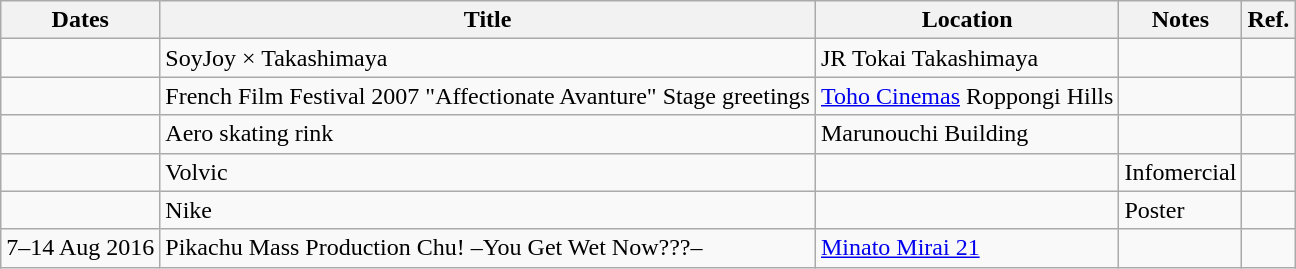<table class="wikitable">
<tr>
<th>Dates</th>
<th>Title</th>
<th>Location</th>
<th>Notes</th>
<th>Ref.</th>
</tr>
<tr>
<td></td>
<td>SoyJoy × Takashimaya</td>
<td>JR Tokai Takashimaya</td>
<td></td>
<td></td>
</tr>
<tr>
<td></td>
<td>French Film Festival 2007 "Affectionate Avanture" Stage greetings</td>
<td><a href='#'>Toho Cinemas</a> Roppongi Hills</td>
<td></td>
<td></td>
</tr>
<tr>
<td></td>
<td>Aero skating rink</td>
<td>Marunouchi Building</td>
<td></td>
<td></td>
</tr>
<tr>
<td></td>
<td>Volvic</td>
<td></td>
<td>Infomercial</td>
<td></td>
</tr>
<tr>
<td></td>
<td>Nike</td>
<td></td>
<td>Poster</td>
<td></td>
</tr>
<tr>
<td>7–14 Aug 2016</td>
<td>Pikachu Mass Production Chu! –You Get Wet Now???–</td>
<td><a href='#'>Minato Mirai 21</a></td>
<td></td>
<td></td>
</tr>
</table>
